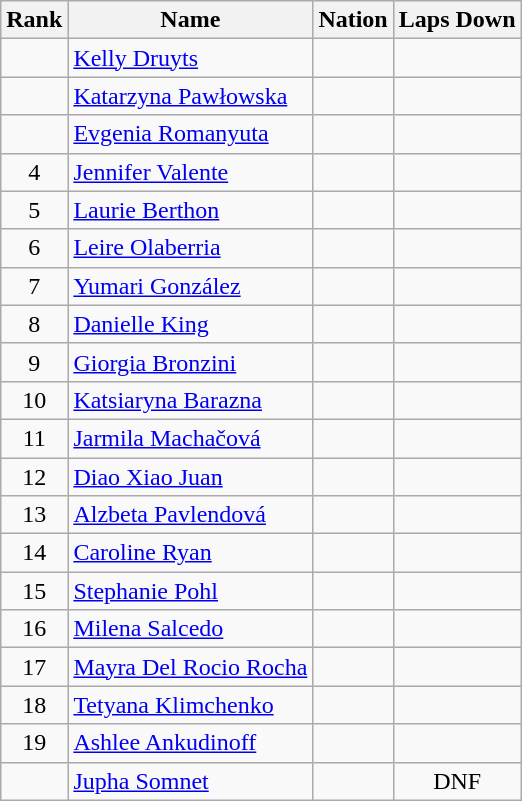<table class="wikitable sortable" style="text-align:center">
<tr>
<th>Rank</th>
<th>Name</th>
<th>Nation</th>
<th>Laps Down</th>
</tr>
<tr>
<td></td>
<td align=left><a href='#'>Kelly Druyts</a></td>
<td align=left></td>
<td></td>
</tr>
<tr>
<td></td>
<td align=left><a href='#'>Katarzyna Pawłowska</a></td>
<td align=left></td>
<td></td>
</tr>
<tr>
<td></td>
<td align=left><a href='#'>Evgenia Romanyuta</a></td>
<td align=left></td>
<td></td>
</tr>
<tr>
<td>4</td>
<td align=left><a href='#'>Jennifer Valente</a></td>
<td align=left></td>
<td></td>
</tr>
<tr>
<td>5</td>
<td align=left><a href='#'>Laurie Berthon</a></td>
<td align=left></td>
<td></td>
</tr>
<tr>
<td>6</td>
<td align=left><a href='#'>Leire Olaberria</a></td>
<td align=left></td>
<td></td>
</tr>
<tr>
<td>7</td>
<td align=left><a href='#'>Yumari González</a></td>
<td align=left></td>
<td></td>
</tr>
<tr>
<td>8</td>
<td align=left><a href='#'>Danielle King</a></td>
<td align=left></td>
<td></td>
</tr>
<tr>
<td>9</td>
<td align=left><a href='#'>Giorgia Bronzini</a></td>
<td align=left></td>
<td></td>
</tr>
<tr>
<td>10</td>
<td align=left><a href='#'>Katsiaryna Barazna</a></td>
<td align=left></td>
<td></td>
</tr>
<tr>
<td>11</td>
<td align=left><a href='#'>Jarmila Machačová</a></td>
<td align=left></td>
<td></td>
</tr>
<tr>
<td>12</td>
<td align=left><a href='#'>Diao Xiao Juan</a></td>
<td align=left></td>
<td></td>
</tr>
<tr>
<td>13</td>
<td align=left><a href='#'>Alzbeta Pavlendová</a></td>
<td align=left></td>
<td></td>
</tr>
<tr>
<td>14</td>
<td align=left><a href='#'>Caroline Ryan</a></td>
<td align=left></td>
<td></td>
</tr>
<tr>
<td>15</td>
<td align=left><a href='#'>Stephanie Pohl</a></td>
<td align=left></td>
<td></td>
</tr>
<tr>
<td>16</td>
<td align=left><a href='#'>Milena Salcedo</a></td>
<td align=left></td>
<td></td>
</tr>
<tr>
<td>17</td>
<td align=left><a href='#'>Mayra Del Rocio Rocha</a></td>
<td align=left></td>
<td></td>
</tr>
<tr>
<td>18</td>
<td align=left><a href='#'>Tetyana Klimchenko</a></td>
<td align=left></td>
<td></td>
</tr>
<tr>
<td>19</td>
<td align=left><a href='#'>Ashlee Ankudinoff</a></td>
<td align=left></td>
<td></td>
</tr>
<tr>
<td></td>
<td align=left><a href='#'>Jupha Somnet</a></td>
<td align=left></td>
<td>DNF</td>
</tr>
</table>
